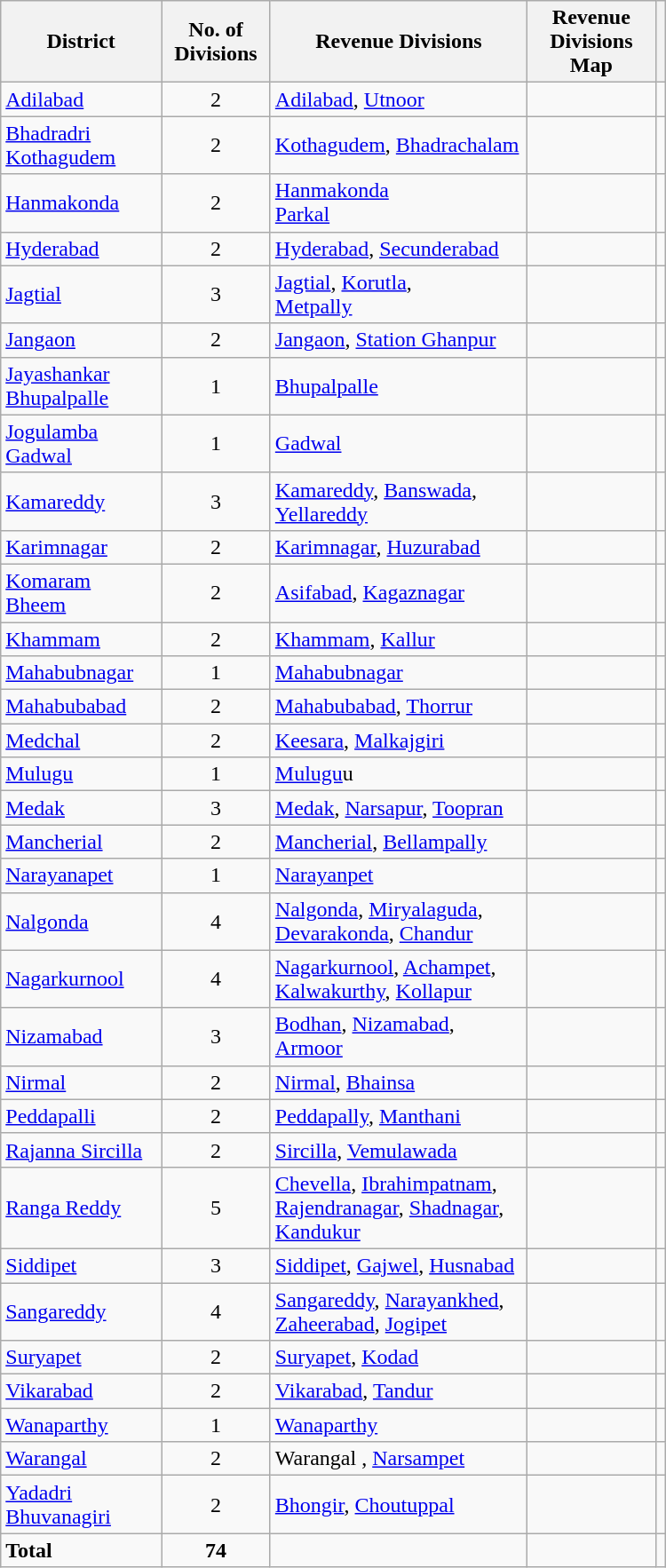<table class="wikitable" style=width:500px;>
<tr>
<th>District</th>
<th>No. of Divisions</th>
<th>Revenue Divisions</th>
<th>Revenue Divisions Map</th>
<th></th>
</tr>
<tr>
<td><a href='#'>Adilabad</a></td>
<td style="text-align:center">2</td>
<td><a href='#'>Adilabad</a>, <a href='#'>Utnoor</a></td>
<td></td>
<td></td>
</tr>
<tr |->
<td><a href='#'>Bhadradri Kothagudem</a></td>
<td style="text-align:center">2</td>
<td><a href='#'>Kothagudem</a>, <a href='#'>Bhadrachalam</a></td>
<td></td>
<td></td>
</tr>
<tr>
<td><a href='#'>Hanmakonda</a></td>
<td style="text-align:center">2</td>
<td><a href='#'>Hanmakonda</a><br><a href='#'>Parkal</a></td>
<td></td>
<td></td>
</tr>
<tr>
<td><a href='#'>Hyderabad</a></td>
<td style="text-align:center">2</td>
<td><a href='#'>Hyderabad</a>, <a href='#'>Secunderabad</a></td>
<td></td>
<td></td>
</tr>
<tr>
<td><a href='#'>Jagtial</a></td>
<td style="text-align:center">3</td>
<td><a href='#'>Jagtial</a>, <a href='#'>Korutla</a>,<br><a href='#'>Metpally</a></td>
<td></td>
<td></td>
</tr>
<tr>
<td><a href='#'>Jangaon</a></td>
<td style="text-align:center">2</td>
<td><a href='#'>Jangaon</a>,    <a href='#'>Station Ghanpur</a></td>
<td></td>
<td></td>
</tr>
<tr>
<td><a href='#'>Jayashankar Bhupalpalle</a></td>
<td style="text-align:center">1</td>
<td><a href='#'>Bhupalpalle</a></td>
<td></td>
<td></td>
</tr>
<tr>
<td><a href='#'>Jogulamba Gadwal</a></td>
<td style="text-align:center">1</td>
<td><a href='#'>Gadwal</a></td>
<td></td>
<td></td>
</tr>
<tr>
<td><a href='#'>Kamareddy</a></td>
<td style="text-align:center">3</td>
<td><a href='#'>Kamareddy</a>, <a href='#'>Banswada</a>, <a href='#'>Yellareddy</a></td>
<td></td>
<td></td>
</tr>
<tr>
<td><a href='#'>Karimnagar</a></td>
<td style="text-align:center">2</td>
<td><a href='#'>Karimnagar</a>, <a href='#'>Huzurabad</a></td>
<td></td>
<td></td>
</tr>
<tr>
<td><a href='#'>Komaram Bheem</a></td>
<td style="text-align:center">2</td>
<td><a href='#'>Asifabad</a>, <a href='#'>Kagaznagar</a></td>
<td></td>
<td></td>
</tr>
<tr>
<td><a href='#'>Khammam</a></td>
<td style="text-align:center">2</td>
<td><a href='#'>Khammam</a>, <a href='#'>Kallur</a></td>
<td></td>
<td></td>
</tr>
<tr>
<td><a href='#'>Mahabubnagar</a></td>
<td style="text-align:center">1</td>
<td><a href='#'>Mahabubnagar</a></td>
<td></td>
<td></td>
</tr>
<tr |->
<td><a href='#'>Mahabubabad</a></td>
<td style="text-align:center">2</td>
<td><a href='#'>Mahabubabad</a>, <a href='#'>Thorrur</a></td>
<td></td>
<td></td>
</tr>
<tr>
<td><a href='#'>Medchal</a></td>
<td style="text-align:center">2</td>
<td><a href='#'>Keesara</a>, <a href='#'>Malkajgiri</a></td>
<td></td>
<td></td>
</tr>
<tr>
<td><a href='#'>Mulugu</a></td>
<td style="text-align:center">1</td>
<td><a href='#'>Mulugu</a>u</td>
<td></td>
<td></td>
</tr>
<tr>
<td><a href='#'>Medak</a></td>
<td style="text-align:center">3</td>
<td><a href='#'>Medak</a>, <a href='#'>Narsapur</a>, <a href='#'>Toopran</a></td>
<td></td>
<td></td>
</tr>
<tr>
<td><a href='#'>Mancherial</a></td>
<td style="text-align:center">2</td>
<td><a href='#'>Mancherial</a>, <a href='#'>Bellampally</a></td>
<td></td>
<td></td>
</tr>
<tr>
<td><a href='#'>Narayanapet</a></td>
<td style="text-align:center">1</td>
<td><a href='#'>Narayanpet</a></td>
<td></td>
<td></td>
</tr>
<tr |->
<td><a href='#'>Nalgonda</a></td>
<td style="text-align:center">4</td>
<td><a href='#'>Nalgonda</a>, <a href='#'>Miryalaguda</a>, <a href='#'>Devarakonda</a>, <a href='#'>Chandur</a></td>
<td></td>
<td></td>
</tr>
<tr>
<td><a href='#'>Nagarkurnool</a></td>
<td style="text-align:center">4</td>
<td><a href='#'>Nagarkurnool</a>, <a href='#'>Achampet</a>, <a href='#'>Kalwakurthy</a>, <a href='#'>Kollapur</a></td>
<td></td>
<td></td>
</tr>
<tr>
<td><a href='#'>Nizamabad</a></td>
<td style="text-align:center">3</td>
<td><a href='#'>Bodhan</a>, <a href='#'>Nizamabad</a>, <a href='#'>Armoor</a></td>
<td></td>
<td></td>
</tr>
<tr>
<td><a href='#'>Nirmal</a></td>
<td style="text-align:center">2</td>
<td><a href='#'>Nirmal</a>, <a href='#'>Bhainsa</a></td>
<td></td>
<td></td>
</tr>
<tr>
<td><a href='#'>Peddapalli</a></td>
<td style="text-align:center">2</td>
<td><a href='#'>Peddapally</a>, <a href='#'>Manthani</a></td>
<td></td>
<td></td>
</tr>
<tr>
<td><a href='#'>Rajanna Sircilla</a></td>
<td style="text-align:center">2</td>
<td><a href='#'>Sircilla</a>, <a href='#'>Vemulawada</a></td>
<td></td>
<td></td>
</tr>
<tr>
<td><a href='#'>Ranga Reddy</a></td>
<td style="text-align:center">5</td>
<td><a href='#'>Chevella</a>, <a href='#'>Ibrahimpatnam</a>, <a href='#'>Rajendranagar</a>, <a href='#'>Shadnagar</a>, <a href='#'>Kandukur</a></td>
<td></td>
<td></td>
</tr>
<tr>
<td><a href='#'>Siddipet</a></td>
<td style="text-align:center">3</td>
<td><a href='#'>Siddipet</a>, <a href='#'>Gajwel</a>, <a href='#'>Husnabad</a></td>
<td></td>
<td></td>
</tr>
<tr>
<td><a href='#'>Sangareddy</a></td>
<td style="text-align:center">4</td>
<td><a href='#'>Sangareddy</a>, <a href='#'>Narayankhed</a>, <a href='#'>Zaheerabad</a>, <a href='#'>Jogipet</a></td>
<td></td>
<td></td>
</tr>
<tr>
<td><a href='#'>Suryapet</a></td>
<td style="text-align:center">2</td>
<td><a href='#'>Suryapet</a>, <a href='#'>Kodad</a></td>
<td></td>
<td></td>
</tr>
<tr>
<td><a href='#'>Vikarabad</a></td>
<td style="text-align:center">2</td>
<td><a href='#'>Vikarabad</a>, <a href='#'>Tandur</a></td>
<td></td>
<td></td>
</tr>
<tr>
<td><a href='#'>Wanaparthy</a></td>
<td style="text-align:center">1</td>
<td><a href='#'>Wanaparthy</a></td>
<td></td>
<td></td>
</tr>
<tr>
<td><a href='#'>Warangal</a></td>
<td style="text-align:center">2</td>
<td>Warangal , <a href='#'>Narsampet</a></td>
<td></td>
<td></td>
</tr>
<tr>
<td><a href='#'>Yadadri Bhuvanagiri</a></td>
<td style="text-align:center">2</td>
<td><a href='#'>Bhongir</a>, <a href='#'>Choutuppal</a></td>
<td></td>
<td></td>
</tr>
<tr>
<td><strong>Total</strong></td>
<td style="text-align:center"><strong>74</strong></td>
<td></td>
<td></td>
<td></td>
</tr>
</table>
